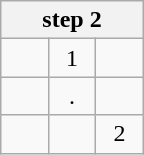<table class="wikitable" style="margin:0.5em auto;text-align:center;width:6em;height:6em;table-layout:fixed;">
<tr>
<th colspan="3">step 2</th>
</tr>
<tr>
<td></td>
<td>1</td>
<td></td>
</tr>
<tr>
<td></td>
<td>.</td>
<td></td>
</tr>
<tr>
<td></td>
<td></td>
<td>2</td>
</tr>
</table>
